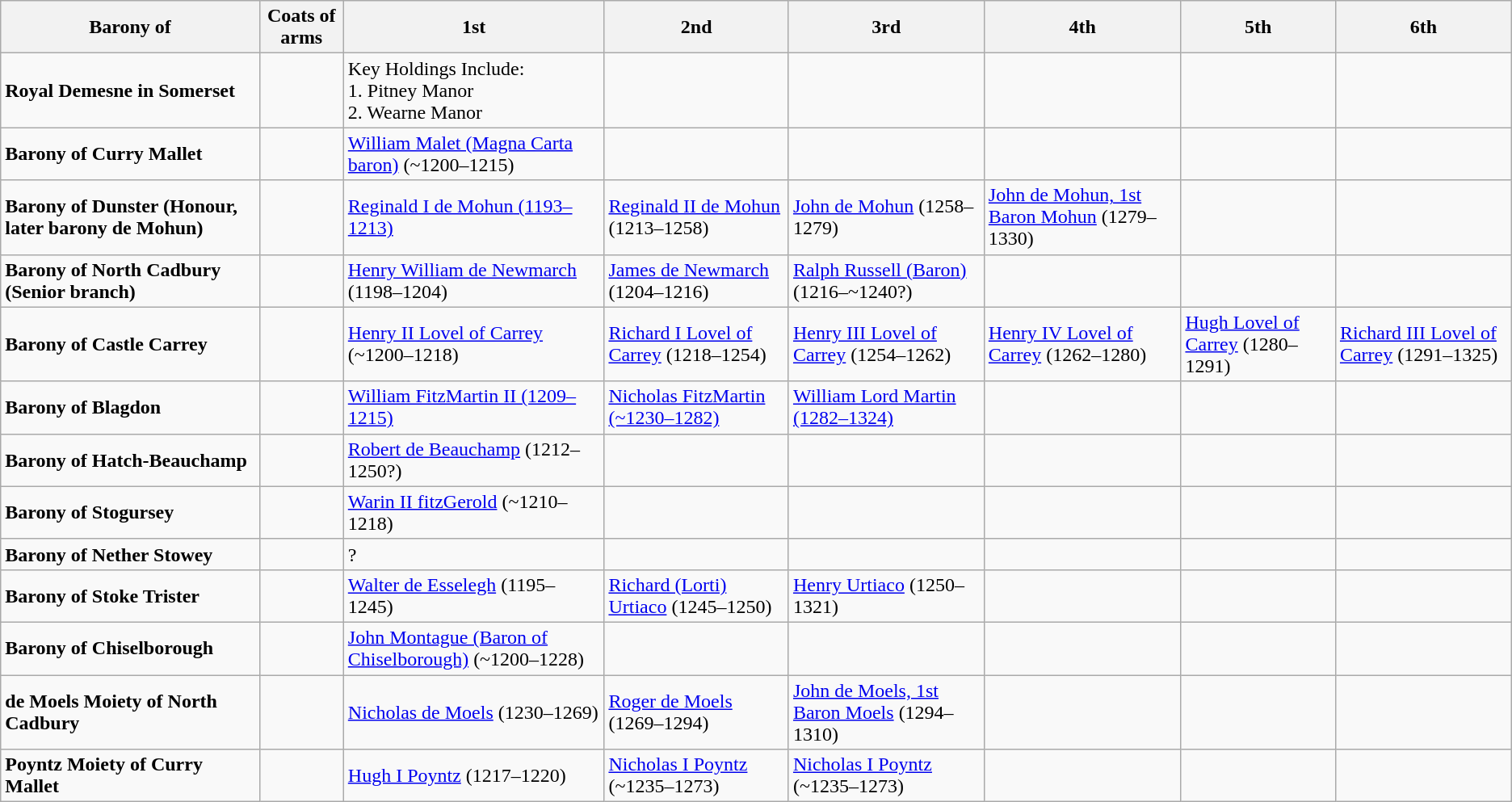<table class="wikitable">
<tr>
<th>Barony of</th>
<th>Coats of arms</th>
<th>1st</th>
<th>2nd</th>
<th>3rd</th>
<th>4th</th>
<th>5th</th>
<th>6th</th>
</tr>
<tr>
<td><strong>Royal Demesne in Somerset</strong></td>
<td></td>
<td>Key Holdings Include:<br>1. Pitney Manor<br>2. Wearne Manor</td>
<td></td>
<td></td>
<td></td>
<td></td>
<td></td>
</tr>
<tr>
<td><strong>Barony of Curry Mallet</strong></td>
<td></td>
<td><a href='#'>William Malet (Magna Carta baron)</a> (~1200–1215)</td>
<td></td>
<td></td>
<td></td>
<td></td>
<td></td>
</tr>
<tr>
<td><strong>Barony of Dunster (Honour, later barony de Mohun)</strong></td>
<td></td>
<td><a href='#'>Reginald I de Mohun (1193–1213)</a></td>
<td><a href='#'>Reginald II de Mohun</a> (1213–1258)</td>
<td><a href='#'>John de Mohun</a> (1258–1279)</td>
<td><a href='#'>John de Mohun, 1st Baron Mohun</a> (1279–1330)</td>
<td></td>
<td></td>
</tr>
<tr>
<td><strong>Barony of North Cadbury (Senior branch)</strong></td>
<td></td>
<td><a href='#'>Henry William de Newmarch</a> (1198–1204)</td>
<td><a href='#'>James de Newmarch</a> (1204–1216)</td>
<td><a href='#'>Ralph Russell (Baron)</a> (1216–~1240?)</td>
<td></td>
<td></td>
<td></td>
</tr>
<tr>
<td><strong>Barony of Castle Carrey</strong></td>
<td></td>
<td><a href='#'>Henry II Lovel of Carrey</a> (~1200–1218)</td>
<td><a href='#'>Richard I Lovel of Carrey</a> (1218–1254)</td>
<td><a href='#'>Henry III Lovel of Carrey</a> (1254–1262)</td>
<td><a href='#'>Henry IV Lovel of Carrey</a> (1262–1280)</td>
<td><a href='#'>Hugh Lovel of Carrey</a> (1280–1291)</td>
<td><a href='#'>Richard III Lovel of Carrey</a> (1291–1325)</td>
</tr>
<tr>
<td><strong>Barony of Blagdon</strong></td>
<td></td>
<td><a href='#'>William FitzMartin II (1209–1215)</a></td>
<td><a href='#'>Nicholas FitzMartin (~1230–1282)</a></td>
<td><a href='#'>William Lord Martin (1282–1324)</a></td>
<td></td>
<td></td>
<td></td>
</tr>
<tr>
<td><strong>Barony of Hatch-Beauchamp</strong></td>
<td></td>
<td><a href='#'>Robert de Beauchamp</a> (1212–1250?)</td>
<td></td>
<td></td>
<td></td>
<td></td>
<td></td>
</tr>
<tr>
<td><strong>Barony of Stogursey</strong></td>
<td></td>
<td><a href='#'>Warin II fitzGerold</a> (~1210–1218)</td>
<td></td>
<td></td>
<td></td>
<td></td>
<td></td>
</tr>
<tr>
<td><strong>Barony of Nether Stowey</strong></td>
<td></td>
<td>?</td>
<td></td>
<td></td>
<td></td>
<td></td>
<td></td>
</tr>
<tr>
<td><strong>Barony of Stoke Trister</strong></td>
<td></td>
<td><a href='#'>Walter de Esselegh</a> (1195–1245)</td>
<td><a href='#'>Richard (Lorti) Urtiaco</a> (1245–1250)</td>
<td><a href='#'>Henry Urtiaco</a> (1250–1321)</td>
<td></td>
<td></td>
<td></td>
</tr>
<tr>
<td><strong>Barony of Chiselborough</strong></td>
<td></td>
<td><a href='#'>John Montague (Baron of Chiselborough)</a> (~1200–1228)</td>
<td></td>
<td></td>
<td></td>
<td></td>
<td></td>
</tr>
<tr>
<td><strong>de Moels Moiety of North Cadbury</strong></td>
<td></td>
<td><a href='#'>Nicholas de Moels</a> (1230–1269)</td>
<td><a href='#'>Roger de Moels</a> (1269–1294)</td>
<td><a href='#'>John de Moels, 1st Baron Moels</a> (1294–1310)</td>
<td></td>
<td></td>
<td></td>
</tr>
<tr>
<td><strong>Poyntz Moiety of Curry Mallet</strong></td>
<td></td>
<td><a href='#'>Hugh I Poyntz</a> (1217–1220)</td>
<td><a href='#'>Nicholas I Poyntz</a> (~1235–1273)</td>
<td><a href='#'>Nicholas I Poyntz</a> (~1235–1273)</td>
<td></td>
<td></td>
<td></td>
</tr>
</table>
